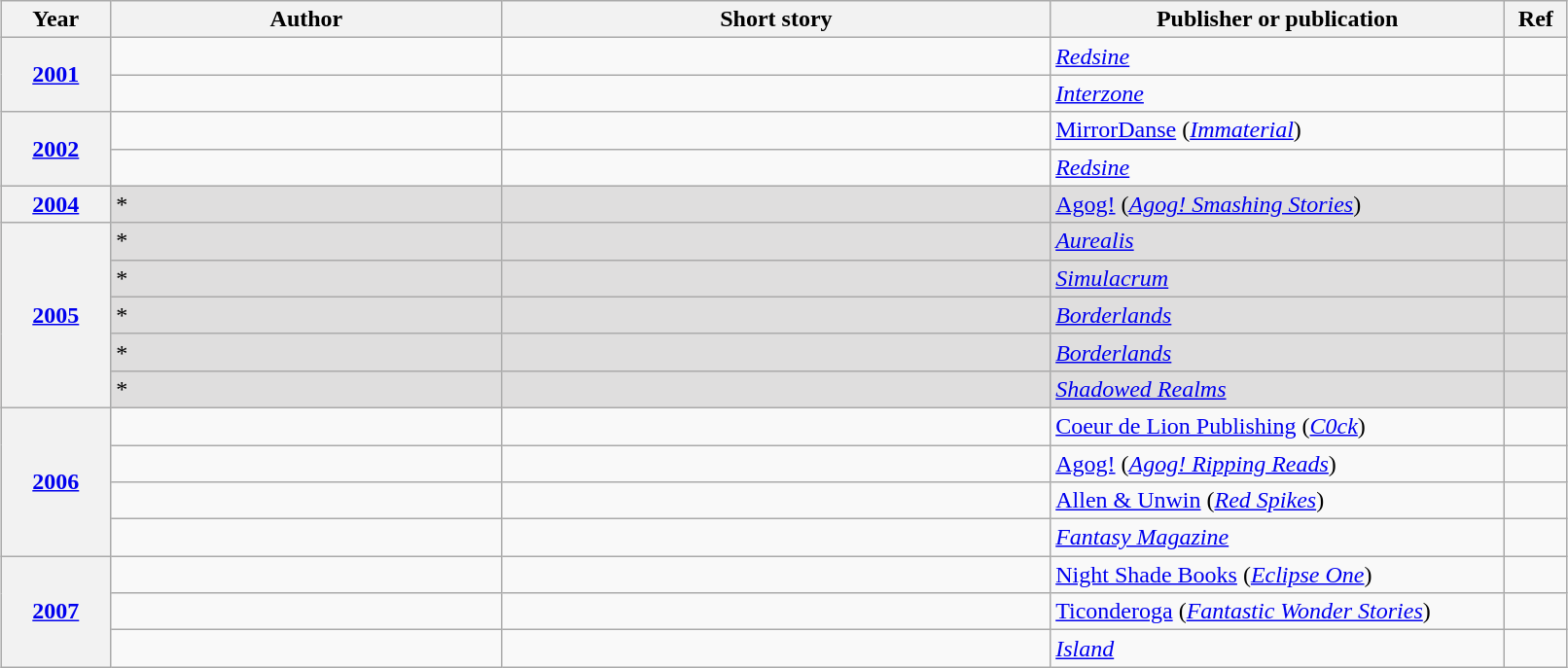<table class="sortable wikitable" width="85%" cellpadding="5" style="margin: 1em auto 1em auto">
<tr>
<th width="7%">Year</th>
<th width="25%">Author</th>
<th width="35%">Short story</th>
<th width="29%">Publisher or publication</th>
<th width="4%" class="unsortable">Ref</th>
</tr>
<tr>
<th rowspan="2" align="center"><a href='#'>2001</a></th>
<td></td>
<td></td>
<td><em><a href='#'>Redsine</a></em></td>
<td></td>
</tr>
<tr>
<td></td>
<td></td>
<td><em><a href='#'>Interzone</a></em></td>
<td></td>
</tr>
<tr>
<th rowspan="2" align="center"><a href='#'>2002</a></th>
<td></td>
<td></td>
<td><a href='#'>MirrorDanse</a> (<em><a href='#'>Immaterial</a></em>)</td>
<td></td>
</tr>
<tr>
<td></td>
<td></td>
<td><em><a href='#'>Redsine</a></em></td>
<td></td>
</tr>
<tr style="background:#dfdede;">
<th align="center"><a href='#'>2004</a></th>
<td>*</td>
<td></td>
<td><a href='#'>Agog!</a> (<em><a href='#'>Agog! Smashing Stories</a></em>)</td>
<td></td>
</tr>
<tr style="background:#dfdede;">
<th rowspan="5" align="center"><a href='#'>2005</a></th>
<td>*</td>
<td></td>
<td><em><a href='#'>Aurealis</a></em></td>
<td></td>
</tr>
<tr style="background:#dfdede;">
<td>*</td>
<td></td>
<td><em><a href='#'>Simulacrum</a></em></td>
<td></td>
</tr>
<tr style="background:#dfdede;">
<td>*</td>
<td></td>
<td><em><a href='#'>Borderlands</a></em></td>
<td></td>
</tr>
<tr style="background:#dfdede;">
<td>*</td>
<td></td>
<td><em><a href='#'>Borderlands</a></em></td>
<td></td>
</tr>
<tr style="background:#dfdede;">
<td>*</td>
<td></td>
<td><em><a href='#'>Shadowed Realms</a></em></td>
<td></td>
</tr>
<tr>
<th rowspan="4" align="center"><a href='#'>2006</a></th>
<td></td>
<td></td>
<td><a href='#'>Coeur de Lion Publishing</a> (<em><a href='#'>C0ck</a></em>)</td>
<td></td>
</tr>
<tr>
<td></td>
<td></td>
<td><a href='#'>Agog!</a> (<em><a href='#'>Agog! Ripping Reads</a></em>)</td>
<td></td>
</tr>
<tr>
<td></td>
<td></td>
<td><a href='#'>Allen & Unwin</a> (<em><a href='#'>Red Spikes</a></em>)</td>
<td></td>
</tr>
<tr>
<td></td>
<td></td>
<td><em><a href='#'>Fantasy Magazine</a></em></td>
<td></td>
</tr>
<tr>
<th rowspan="3" align="center"><a href='#'>2007</a></th>
<td></td>
<td></td>
<td><a href='#'>Night Shade Books</a> (<em><a href='#'>Eclipse One</a></em>)</td>
<td></td>
</tr>
<tr>
<td></td>
<td></td>
<td><a href='#'>Ticonderoga</a> (<em><a href='#'>Fantastic Wonder Stories</a></em>)</td>
<td></td>
</tr>
<tr>
<td></td>
<td></td>
<td><em><a href='#'>Island</a></em></td>
<td></td>
</tr>
</table>
